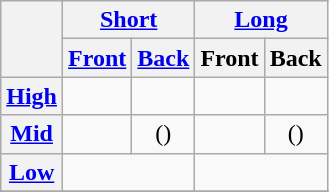<table class="wikitable">
<tr>
<th rowspan=2> </th>
<th colspan=2> <a href='#'>Short</a> </th>
<th colspan=2> <a href='#'>Long</a> </th>
</tr>
<tr>
<th><a href='#'>Front</a></th>
<th><a href='#'>Back</a></th>
<th>Front</th>
<th>Back</th>
</tr>
<tr>
<th><strong><a href='#'>High</a></strong></th>
<td align=center></td>
<td align=center></td>
<td align=center></td>
<td align=center></td>
</tr>
<tr>
<th><strong><a href='#'>Mid</a></strong></th>
<td align=center></td>
<td align=center>()</td>
<td align=center></td>
<td align=center>()</td>
</tr>
<tr>
<th><strong><a href='#'>Low</a></strong></th>
<td colspan=2 align=center></td>
<td colspan=2 align=center></td>
</tr>
<tr>
</tr>
</table>
